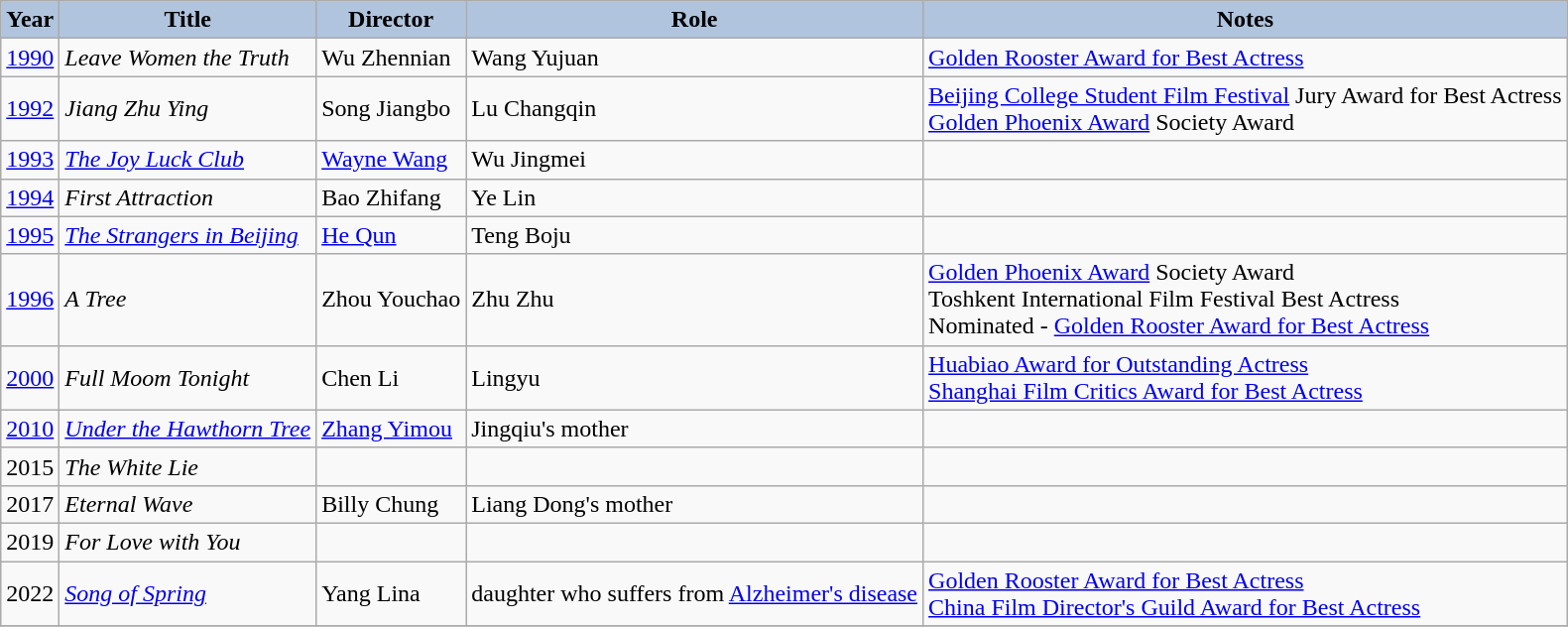<table class="wikitable">
<tr>
<th style="background:#B0C4DE;">Year</th>
<th style="background:#B0C4DE;">Title</th>
<th style="background:#B0C4DE;">Director</th>
<th style="background:#B0C4DE;">Role</th>
<th style="background:#B0C4DE;">Notes</th>
</tr>
<tr>
<td><a href='#'>1990</a></td>
<td><em>Leave Women the Truth</em></td>
<td>Wu Zhennian</td>
<td>Wang Yujuan</td>
<td><a href='#'>Golden Rooster Award for Best Actress</a></td>
</tr>
<tr>
<td><a href='#'>1992</a></td>
<td><em>Jiang Zhu Ying</em></td>
<td>Song Jiangbo</td>
<td>Lu Changqin</td>
<td><a href='#'>Beijing College Student Film Festival</a> Jury Award for Best Actress<br><a href='#'>Golden Phoenix Award</a> Society Award</td>
</tr>
<tr>
<td><a href='#'>1993</a></td>
<td><em><a href='#'>The Joy Luck Club</a></em></td>
<td><a href='#'>Wayne Wang</a></td>
<td>Wu Jingmei</td>
<td></td>
</tr>
<tr>
<td><a href='#'>1994</a></td>
<td><em>First Attraction</em></td>
<td>Bao Zhifang</td>
<td>Ye Lin</td>
<td></td>
</tr>
<tr>
<td><a href='#'>1995</a></td>
<td><em><a href='#'>The Strangers in Beijing</a></em></td>
<td><a href='#'>He Qun</a></td>
<td>Teng Boju</td>
<td></td>
</tr>
<tr>
<td><a href='#'>1996</a></td>
<td><em>A Tree</em></td>
<td>Zhou Youchao</td>
<td>Zhu Zhu</td>
<td><a href='#'>Golden Phoenix Award</a> Society Award <br>Toshkent International Film Festival Best Actress<br>Nominated - <a href='#'>Golden Rooster Award for Best Actress</a></td>
</tr>
<tr>
<td><a href='#'>2000</a></td>
<td><em>Full Moom Tonight</em></td>
<td>Chen Li</td>
<td>Lingyu</td>
<td><a href='#'>Huabiao Award for Outstanding Actress</a><br><a href='#'>Shanghai Film Critics Award for Best Actress</a></td>
</tr>
<tr>
<td><a href='#'>2010</a></td>
<td><em><a href='#'>Under the Hawthorn Tree</a></em></td>
<td><a href='#'>Zhang Yimou</a></td>
<td>Jingqiu's mother</td>
<td></td>
</tr>
<tr>
<td>2015</td>
<td><em>The White Lie</em></td>
<td></td>
<td></td>
<td></td>
</tr>
<tr>
<td>2017</td>
<td><em>Eternal Wave</em></td>
<td>Billy Chung</td>
<td>Liang Dong's mother</td>
<td></td>
</tr>
<tr>
<td>2019</td>
<td><em>For Love with You</em></td>
<td></td>
<td></td>
<td></td>
</tr>
<tr>
<td>2022</td>
<td><em><a href='#'>Song of Spring</a></em></td>
<td>Yang Lina</td>
<td>daughter who suffers from <a href='#'>Alzheimer's disease</a></td>
<td><a href='#'>Golden Rooster Award for Best Actress</a> <br> <a href='#'>China Film Director's Guild Award for Best Actress</a></td>
</tr>
<tr>
</tr>
</table>
